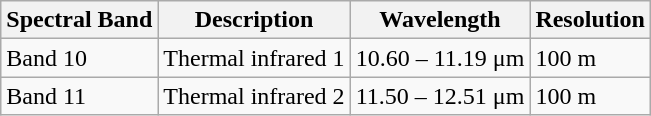<table class="wikitable">
<tr>
<th>Spectral Band</th>
<th>Description</th>
<th>Wavelength</th>
<th>Resolution</th>
</tr>
<tr>
<td>Band 10</td>
<td>Thermal infrared 1</td>
<td>10.60 – 11.19 μm</td>
<td>100 m</td>
</tr>
<tr>
<td>Band 11</td>
<td>Thermal infrared 2</td>
<td>11.50 – 12.51 μm</td>
<td>100 m</td>
</tr>
</table>
